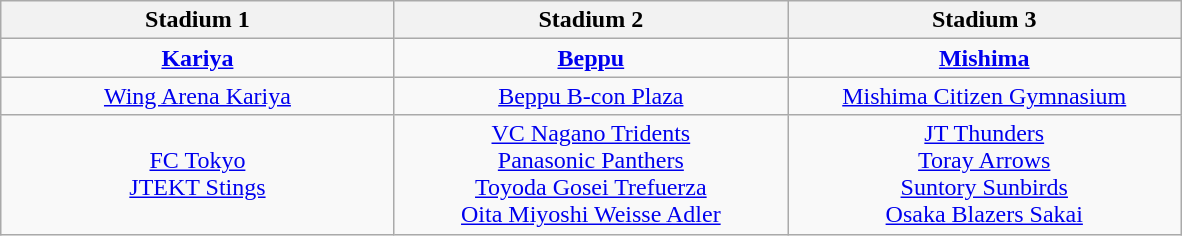<table class=wikitable style=text-align:center>
<tr>
<th width=25%>Stadium 1</th>
<th width=25%>Stadium 2</th>
<th width=25%>Stadium 3</th>
</tr>
<tr>
<td><strong><a href='#'>Kariya</a></strong></td>
<td><strong><a href='#'>Beppu</a></strong></td>
<td><strong><a href='#'>Mishima</a></strong></td>
</tr>
<tr>
<td><a href='#'>Wing Arena Kariya</a></td>
<td><a href='#'>Beppu B-con Plaza</a></td>
<td><a href='#'>Mishima Citizen Gymnasium</a></td>
</tr>
<tr>
<td><a href='#'>FC Tokyo</a><br> <a href='#'>JTEKT Stings</a></td>
<td><a href='#'>VC Nagano Tridents</a><br><a href='#'>Panasonic Panthers</a><br><a href='#'>Toyoda Gosei Trefuerza</a><br><a href='#'>Oita Miyoshi Weisse Adler</a></td>
<td><a href='#'>JT Thunders</a><br> <a href='#'>Toray Arrows</a><br> <a href='#'>Suntory Sunbirds</a><br> <a href='#'>Osaka Blazers Sakai</a></td>
</tr>
</table>
